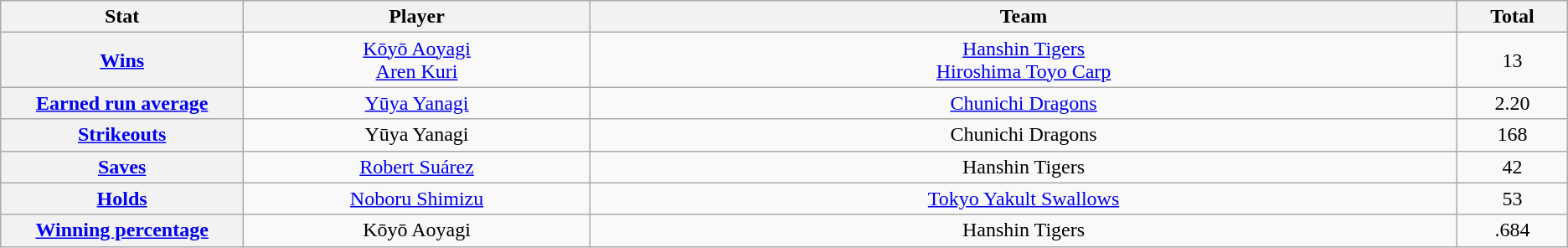<table class="wikitable" style="text-align:center;">
<tr>
<th scope="col" width="7%">Stat</th>
<th scope="col" width="10%">Player</th>
<th scope="col" width="25%">Team</th>
<th scope="col" width="3%">Total</th>
</tr>
<tr>
<th scope="row" style="text-align:center;"><a href='#'>Wins</a></th>
<td><a href='#'>Kōyō Aoyagi</a> <br> <a href='#'>Aren Kuri</a></td>
<td><a href='#'>Hanshin Tigers</a> <br> <a href='#'>Hiroshima Toyo Carp</a></td>
<td>13</td>
</tr>
<tr>
<th scope="row" style="text-align:center;"><a href='#'>Earned run average</a></th>
<td><a href='#'>Yūya Yanagi</a></td>
<td><a href='#'>Chunichi Dragons</a></td>
<td>2.20</td>
</tr>
<tr>
<th scope="row" style="text-align:center;"><a href='#'>Strikeouts</a></th>
<td>Yūya Yanagi</td>
<td>Chunichi Dragons</td>
<td>168</td>
</tr>
<tr>
<th scope="row" style="text-align:center;"><a href='#'>Saves</a></th>
<td><a href='#'>Robert Suárez</a></td>
<td>Hanshin Tigers</td>
<td>42</td>
</tr>
<tr>
<th scope="row" style="text-align:center;"><a href='#'>Holds</a></th>
<td><a href='#'>Noboru Shimizu</a></td>
<td><a href='#'>Tokyo Yakult Swallows</a></td>
<td>53</td>
</tr>
<tr>
<th scope="row" style="text-align:center;"><a href='#'>Winning percentage</a></th>
<td>Kōyō Aoyagi</td>
<td>Hanshin Tigers</td>
<td>.684</td>
</tr>
</table>
